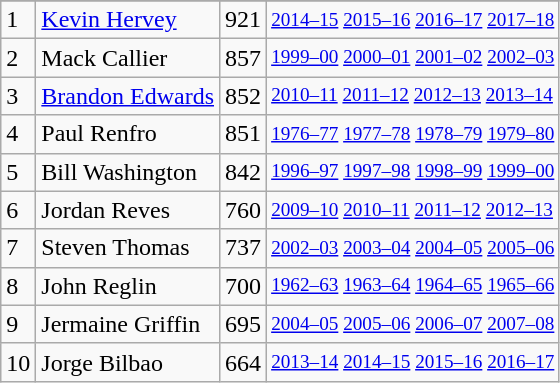<table class="wikitable">
<tr>
</tr>
<tr>
<td>1</td>
<td><a href='#'>Kevin Hervey</a></td>
<td>921</td>
<td style="font-size:80%;"><a href='#'>2014–15</a> <a href='#'>2015–16</a> <a href='#'>2016–17</a> <a href='#'>2017–18</a></td>
</tr>
<tr>
<td>2</td>
<td>Mack Callier</td>
<td>857</td>
<td style="font-size:80%;"><a href='#'>1999–00</a> <a href='#'>2000–01</a> <a href='#'>2001–02</a> <a href='#'>2002–03</a></td>
</tr>
<tr>
<td>3</td>
<td><a href='#'>Brandon Edwards</a></td>
<td>852</td>
<td style="font-size:80%;"><a href='#'>2010–11</a> <a href='#'>2011–12</a> <a href='#'>2012–13</a> <a href='#'>2013–14</a></td>
</tr>
<tr>
<td>4</td>
<td>Paul Renfro</td>
<td>851</td>
<td style="font-size:80%;"><a href='#'>1976–77</a> <a href='#'>1977–78</a> <a href='#'>1978–79</a> <a href='#'>1979–80</a></td>
</tr>
<tr>
<td>5</td>
<td>Bill Washington</td>
<td>842</td>
<td style="font-size:80%;"><a href='#'>1996–97</a> <a href='#'>1997–98</a> <a href='#'>1998–99</a> <a href='#'>1999–00</a></td>
</tr>
<tr>
<td>6</td>
<td>Jordan Reves</td>
<td>760</td>
<td style="font-size:80%;"><a href='#'>2009–10</a> <a href='#'>2010–11</a> <a href='#'>2011–12</a> <a href='#'>2012–13</a></td>
</tr>
<tr>
<td>7</td>
<td>Steven Thomas</td>
<td>737</td>
<td style="font-size:80%;"><a href='#'>2002–03</a> <a href='#'>2003–04</a> <a href='#'>2004–05</a> <a href='#'>2005–06</a></td>
</tr>
<tr>
<td>8</td>
<td>John Reglin</td>
<td>700</td>
<td style="font-size:80%;"><a href='#'>1962–63</a> <a href='#'>1963–64</a> <a href='#'>1964–65</a> <a href='#'>1965–66</a></td>
</tr>
<tr>
<td>9</td>
<td>Jermaine Griffin</td>
<td>695</td>
<td style="font-size:80%;"><a href='#'>2004–05</a> <a href='#'>2005–06</a> <a href='#'>2006–07</a> <a href='#'>2007–08</a></td>
</tr>
<tr>
<td>10</td>
<td>Jorge Bilbao</td>
<td>664</td>
<td style="font-size:80%;"><a href='#'>2013–14</a> <a href='#'>2014–15</a> <a href='#'>2015–16</a> <a href='#'>2016–17</a></td>
</tr>
</table>
